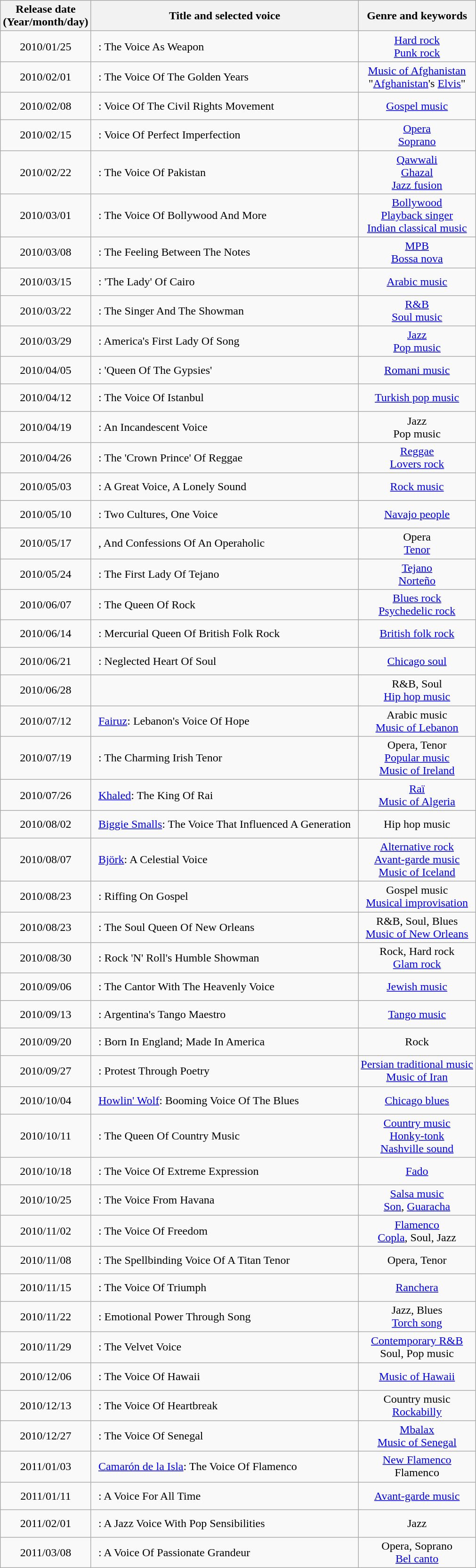<table class="wikitable sortable" border="1" style="text-align:center;">
<tr>
<th>Release date<br>(Year/month/day)</th>
<th>Title and selected voice</th>
<th>Genre and keywords</th>
</tr>
<tr>
<td>2010/01/25</td>
<td style="text-align:left;padding:10px;">: The Voice As Weapon</td>
<td><a href='#'>Hard rock</a><br> <a href='#'>Punk rock</a></td>
</tr>
<tr>
<td>2010/02/01</td>
<td style="text-align:left;padding:10px;">: The Voice Of The Golden Years</td>
<td><a href='#'>Music of Afghanistan</a><br>"<a href='#'>Afghanistan</a>'s <a href='#'>Elvis</a>"</td>
</tr>
<tr>
<td>2010/02/08</td>
<td style="text-align:left;padding:10px;">: Voice Of The Civil Rights Movement</td>
<td><a href='#'>Gospel music</a></td>
</tr>
<tr>
<td>2010/02/15</td>
<td style="text-align:left;padding:10px;">: Voice Of Perfect Imperfection</td>
<td><a href='#'>Opera</a><br><a href='#'>Soprano</a></td>
</tr>
<tr>
<td>2010/02/22</td>
<td style="text-align:left;padding:10px;">: The Voice Of Pakistan</td>
<td><a href='#'>Qawwali</a><br><a href='#'>Ghazal</a><br><a href='#'>Jazz fusion</a></td>
</tr>
<tr>
<td>2010/03/01</td>
<td style="text-align:left;padding:10px;">: The Voice Of Bollywood And More</td>
<td><a href='#'>Bollywood</a><br><a href='#'>Playback singer</a><br><a href='#'>Indian classical music</a></td>
</tr>
<tr>
<td>2010/03/08</td>
<td style="text-align:left;padding:10px;">: The Feeling Between The Notes</td>
<td><a href='#'>MPB</a><br><a href='#'>Bossa nova</a></td>
</tr>
<tr>
<td>2010/03/15</td>
<td style="text-align:left;padding:10px;">: 'The Lady' Of Cairo</td>
<td><a href='#'>Arabic music</a></td>
</tr>
<tr>
<td>2010/03/22</td>
<td style="text-align:left;padding:10px;">: The Singer And The Showman</td>
<td><a href='#'>R&B</a><br><a href='#'>Soul music</a></td>
</tr>
<tr>
<td>2010/03/29</td>
<td style="text-align:left;padding:10px;">: America's First Lady Of Song</td>
<td><a href='#'>Jazz</a><br><a href='#'>Pop music</a></td>
</tr>
<tr>
<td>2010/04/05</td>
<td style="text-align:left;padding:10px;">: 'Queen Of The Gypsies'</td>
<td><a href='#'>Romani music</a></td>
</tr>
<tr>
<td>2010/04/12</td>
<td style="text-align:left;padding:10px;">: The Voice Of Istanbul</td>
<td><a href='#'>Turkish pop music</a></td>
</tr>
<tr>
<td>2010/04/19</td>
<td style="text-align:left;padding:10px;">: An Incandescent Voice</td>
<td>Jazz<br>Pop music</td>
</tr>
<tr>
<td>2010/04/26</td>
<td style="text-align:left;padding:10px;">: The 'Crown Prince' Of Reggae</td>
<td><a href='#'>Reggae</a><br><a href='#'>Lovers rock</a></td>
</tr>
<tr>
<td>2010/05/03</td>
<td style="text-align:left;padding:10px;">: A Great Voice, A Lonely Sound</td>
<td><a href='#'>Rock music</a></td>
</tr>
<tr>
<td>2010/05/10</td>
<td style="text-align:left;padding:10px;">: Two Cultures, One Voice</td>
<td><a href='#'>Navajo people</a></td>
</tr>
<tr>
<td>2010/05/17</td>
<td style="text-align:left;padding:10px;">, And Confessions Of An Operaholic</td>
<td>Opera<br><a href='#'>Tenor</a></td>
</tr>
<tr>
<td>2010/05/24</td>
<td style="text-align:left;padding:10px;">: The First Lady Of Tejano</td>
<td><a href='#'>Tejano</a><br><a href='#'>Norteño</a></td>
</tr>
<tr>
<td>2010/06/07</td>
<td style="text-align:left;padding:10px;">: The Queen Of Rock</td>
<td><a href='#'>Blues rock</a><br><a href='#'>Psychedelic rock</a></td>
</tr>
<tr>
<td>2010/06/14</td>
<td style="text-align:left;padding:10px;">: Mercurial Queen Of British Folk Rock</td>
<td><a href='#'>British folk rock</a></td>
</tr>
<tr>
<td>2010/06/21</td>
<td style="text-align:left;padding:10px;">: Neglected Heart Of Soul</td>
<td><a href='#'>Chicago soul</a></td>
</tr>
<tr>
<td>2010/06/28</td>
<td style="text-align:left;padding:10px;"></td>
<td>R&B, Soul<br><a href='#'>Hip hop music</a></td>
</tr>
<tr>
<td>2010/07/12</td>
<td style="text-align:left;padding:10px;"><a href='#'>Fairuz</a>: Lebanon's Voice Of Hope</td>
<td>Arabic music<br><a href='#'>Music of Lebanon</a></td>
</tr>
<tr>
<td>2010/07/19</td>
<td style="text-align:left;padding:10px;">: The Charming Irish Tenor</td>
<td>Opera, Tenor<br><a href='#'>Popular music</a><br><a href='#'>Music of Ireland</a></td>
</tr>
<tr>
<td>2010/07/26</td>
<td style="text-align:left;padding:10px;"><a href='#'>Khaled</a>: The King Of Rai</td>
<td><a href='#'>Raï</a><br><a href='#'>Music of Algeria</a></td>
</tr>
<tr>
<td>2010/08/02</td>
<td style="text-align:left;padding:10px;"><a href='#'>Biggie Smalls</a>: The Voice That Influenced A Generation</td>
<td>Hip hop music</td>
</tr>
<tr>
<td>2010/08/07</td>
<td style="text-align:left;padding:10px;"><a href='#'>Björk</a>: A Celestial Voice</td>
<td><a href='#'>Alternative rock</a> <br> <a href='#'>Avant-garde music</a><br><a href='#'>Music of Iceland</a></td>
</tr>
<tr>
<td>2010/08/23</td>
<td style="text-align:left;padding:10px;">: Riffing On Gospel</td>
<td>Gospel music<br><a href='#'>Musical improvisation</a></td>
</tr>
<tr>
<td>2010/08/23</td>
<td style="text-align:left;padding:10px;">: The Soul Queen Of New Orleans</td>
<td>R&B, Soul, Blues<br><a href='#'>Music of New Orleans</a></td>
</tr>
<tr>
<td>2010/08/30</td>
<td style="text-align:left;padding:10px;">: Rock 'N' Roll's Humble Showman</td>
<td>Rock, Hard rock<br><a href='#'>Glam rock</a></td>
</tr>
<tr>
<td>2010/09/06</td>
<td style="text-align:left;padding:10px;">: The Cantor With The Heavenly Voice</td>
<td><a href='#'>Jewish music</a></td>
</tr>
<tr>
<td>2010/09/13</td>
<td style="text-align:left;padding:10px;">: Argentina's Tango Maestro</td>
<td><a href='#'>Tango music</a></td>
</tr>
<tr>
<td>2010/09/20</td>
<td style="text-align:left;padding:10px;">: Born In England; Made In America</td>
<td>Rock</td>
</tr>
<tr>
<td>2010/09/27</td>
<td style="text-align:left;padding:10px;">: Protest Through Poetry</td>
<td><a href='#'>Persian traditional music</a><br><a href='#'>Music of Iran</a></td>
</tr>
<tr>
<td>2010/10/04</td>
<td style="text-align:left;padding:10px;"><a href='#'>Howlin' Wolf</a>: Booming Voice Of The Blues</td>
<td><a href='#'>Chicago blues</a></td>
</tr>
<tr>
<td>2010/10/11</td>
<td style="text-align:left;padding:10px;">: The Queen Of Country Music</td>
<td><a href='#'>Country music</a><br><a href='#'>Honky-tonk</a><br><a href='#'>Nashville sound</a></td>
</tr>
<tr>
<td>2010/10/18</td>
<td style="text-align:left;padding:10px;">: The Voice Of Extreme Expression</td>
<td><a href='#'>Fado</a></td>
</tr>
<tr>
<td>2010/10/25</td>
<td style="text-align:left;padding:10px;">: The Voice From Havana</td>
<td><a href='#'>Salsa music</a><br><a href='#'>Son</a>, <a href='#'>Guaracha</a></td>
</tr>
<tr>
<td>2010/11/02</td>
<td style="text-align:left;padding:10px;">: The Voice Of Freedom</td>
<td><a href='#'>Flamenco</a><br><a href='#'>Copla</a>, Soul, Jazz</td>
</tr>
<tr>
<td>2010/11/08</td>
<td style="text-align:left;padding:10px;">: The Spellbinding Voice Of A Titan Tenor</td>
<td>Opera, Tenor</td>
</tr>
<tr>
<td>2010/11/15</td>
<td style="text-align:left;padding:10px;">: The Voice Of Triumph</td>
<td><a href='#'>Ranchera</a></td>
</tr>
<tr>
<td>2010/11/22</td>
<td style="text-align:left;padding:10px;">: Emotional Power Through Song</td>
<td>Jazz, Blues<br><a href='#'>Torch song</a></td>
</tr>
<tr>
<td>2010/11/29</td>
<td style="text-align:left;padding:10px;">: The Velvet Voice</td>
<td><a href='#'>Contemporary R&B</a><br>Soul, Pop music</td>
</tr>
<tr>
<td>2010/12/06</td>
<td style="text-align:left;padding:10px;">: The Voice Of Hawaii</td>
<td><a href='#'>Music of Hawaii</a></td>
</tr>
<tr>
<td>2010/12/13</td>
<td style="text-align:left;padding:10px;">: The Voice Of Heartbreak</td>
<td>Country music<br><a href='#'>Rockabilly</a></td>
</tr>
<tr>
<td>2010/12/27</td>
<td style="text-align:left;padding:10px;">: The Voice Of Senegal</td>
<td><a href='#'>Mbalax</a><br><a href='#'>Music of Senegal</a></td>
</tr>
<tr>
<td>2011/01/03</td>
<td style="text-align:left;padding:10px;"><a href='#'>Camarón de la Isla</a>: The Voice Of Flamenco</td>
<td><a href='#'>New Flamenco</a><br>Flamenco</td>
</tr>
<tr>
<td>2011/01/11</td>
<td style="text-align:left;padding:10px;">: A Voice For All Time</td>
<td><a href='#'>Avant-garde music</a></td>
</tr>
<tr>
<td>2011/02/01</td>
<td style="text-align:left;padding:10px;">: A Jazz Voice With Pop Sensibilities</td>
<td>Jazz</td>
</tr>
<tr>
<td>2011/03/08</td>
<td style="text-align:left;padding:10px;">: A Voice Of Passionate Grandeur</td>
<td>Opera, Soprano<br><a href='#'>Bel canto</a></td>
</tr>
</table>
